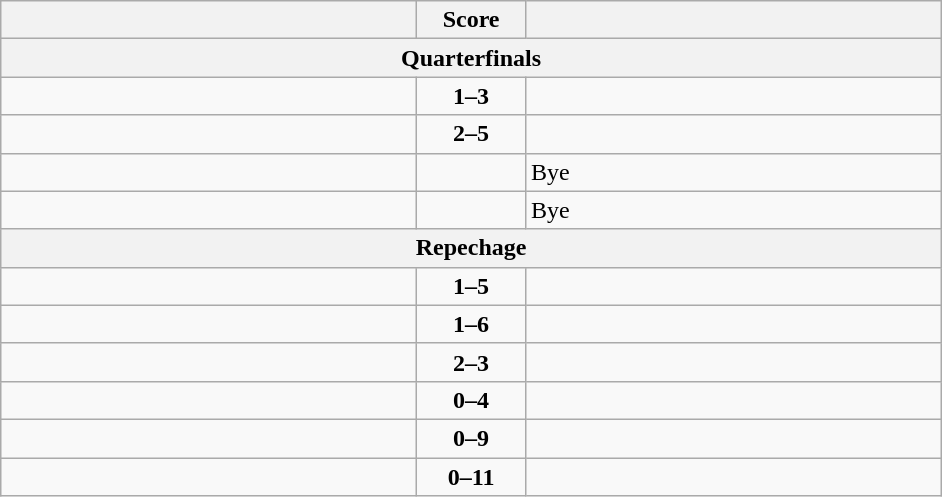<table class="wikitable" style="text-align: left;">
<tr>
<th align="right" width="270"></th>
<th width="65">Score</th>
<th align="left" width="270"></th>
</tr>
<tr>
<th colspan="3">Quarterfinals</th>
</tr>
<tr>
<td></td>
<td align=center><strong>1–3</strong></td>
<td><strong></strong></td>
</tr>
<tr>
<td></td>
<td align=center><strong>2–5</strong></td>
<td><strong></strong></td>
</tr>
<tr>
<td><strong></strong></td>
<td align=center></td>
<td>Bye</td>
</tr>
<tr>
<td><strong></strong></td>
<td align=center></td>
<td>Bye</td>
</tr>
<tr>
<th colspan="3">Repechage</th>
</tr>
<tr>
<td></td>
<td align=center><strong>1–5</strong></td>
<td><strong></strong></td>
</tr>
<tr>
<td></td>
<td align=center><strong>1–6</strong></td>
<td><strong></strong></td>
</tr>
<tr>
<td></td>
<td align=center><strong>2–3</strong></td>
<td><strong></strong></td>
</tr>
<tr>
<td></td>
<td align=center><strong>0–4</strong></td>
<td><strong></strong></td>
</tr>
<tr>
<td></td>
<td align=center><strong>0–9</strong></td>
<td><strong></strong></td>
</tr>
<tr>
<td></td>
<td align=center><strong>0–11</strong></td>
<td><strong></strong></td>
</tr>
</table>
